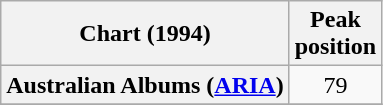<table class="wikitable sortable plainrowheaders" style="text-align:center">
<tr>
<th scope="col">Chart (1994)</th>
<th scope="col">Peak<br>position</th>
</tr>
<tr>
<th scope="row">Australian Albums (<a href='#'>ARIA</a>)</th>
<td>79</td>
</tr>
<tr>
</tr>
</table>
